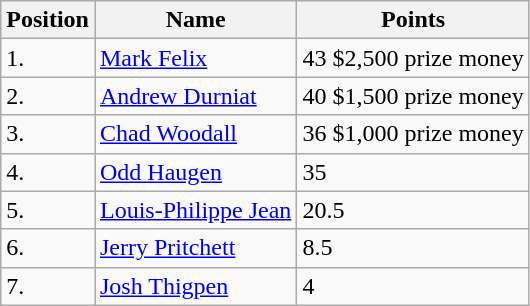<table class="wikitable">
<tr>
<th>Position</th>
<th>Name</th>
<th>Points</th>
</tr>
<tr>
<td>1.</td>
<td><a href='#'>Mark Felix</a></td>
<td>43 $2,500 prize money</td>
</tr>
<tr>
<td>2.</td>
<td><a href='#'>Andrew Durniat</a></td>
<td>40 $1,500 prize money</td>
</tr>
<tr>
<td>3.</td>
<td><a href='#'>Chad Woodall</a></td>
<td>36 $1,000 prize money</td>
</tr>
<tr>
<td>4.</td>
<td><a href='#'>Odd Haugen</a></td>
<td>35</td>
</tr>
<tr>
<td>5.</td>
<td><a href='#'>Louis-Philippe Jean</a></td>
<td>20.5</td>
</tr>
<tr>
<td>6.</td>
<td><a href='#'>Jerry Pritchett</a></td>
<td>8.5</td>
</tr>
<tr>
<td>7.</td>
<td><a href='#'>Josh Thigpen</a></td>
<td>4</td>
</tr>
</table>
